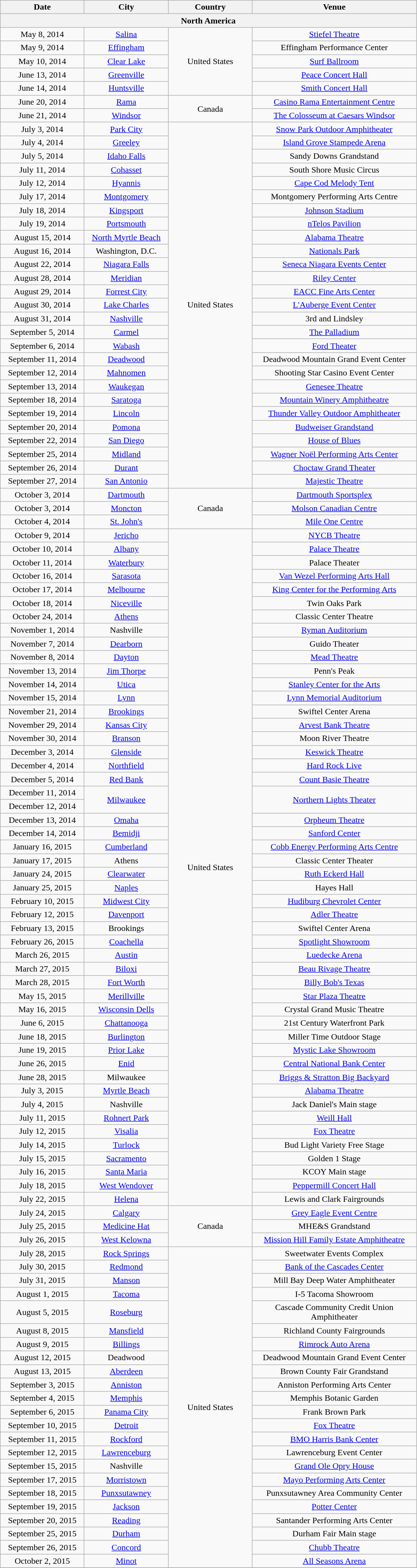<table class="wikitable" style="text-align:center;">
<tr>
<th width="150">Date</th>
<th width="150">City</th>
<th width="150">Country</th>
<th width="300">Venue</th>
</tr>
<tr>
<th colspan="4">North America</th>
</tr>
<tr>
<td>May 8, 2014</td>
<td><a href='#'>Salina</a></td>
<td rowspan="5">United States</td>
<td><a href='#'>Stiefel Theatre</a></td>
</tr>
<tr>
<td>May 9, 2014</td>
<td><a href='#'>Effingham</a></td>
<td>Effingham Performance Center</td>
</tr>
<tr>
<td>May 10, 2014</td>
<td><a href='#'>Clear Lake</a></td>
<td><a href='#'>Surf Ballroom</a></td>
</tr>
<tr>
<td>June 13, 2014</td>
<td><a href='#'>Greenville</a></td>
<td><a href='#'>Peace Concert Hall</a></td>
</tr>
<tr>
<td>June 14, 2014</td>
<td><a href='#'>Huntsville</a></td>
<td><a href='#'>Smith Concert Hall</a></td>
</tr>
<tr>
<td>June 20, 2014</td>
<td><a href='#'>Rama</a></td>
<td rowspan="2">Canada</td>
<td><a href='#'>Casino Rama Entertainment Centre</a></td>
</tr>
<tr>
<td>June 21, 2014</td>
<td><a href='#'>Windsor</a></td>
<td><a href='#'>The Colosseum at Caesars Windsor</a></td>
</tr>
<tr>
<td>July 3, 2014</td>
<td><a href='#'>Park City</a></td>
<td rowspan="27">United States</td>
<td><a href='#'>Snow Park Outdoor Amphitheater</a></td>
</tr>
<tr>
<td>July 4, 2014</td>
<td><a href='#'>Greeley</a></td>
<td><a href='#'>Island Grove Stampede Arena</a></td>
</tr>
<tr>
<td>July 5, 2014</td>
<td><a href='#'>Idaho Falls</a></td>
<td>Sandy Downs Grandstand</td>
</tr>
<tr>
<td>July 11, 2014</td>
<td><a href='#'>Cohasset</a></td>
<td>South Shore Music Circus</td>
</tr>
<tr>
<td>July 12, 2014</td>
<td><a href='#'>Hyannis</a></td>
<td><a href='#'>Cape Cod Melody Tent</a></td>
</tr>
<tr>
<td>July 17, 2014</td>
<td><a href='#'>Montgomery</a></td>
<td>Montgomery Performing Arts Centre</td>
</tr>
<tr>
<td>July 18, 2014</td>
<td><a href='#'>Kingsport</a></td>
<td><a href='#'>Johnson Stadium</a></td>
</tr>
<tr>
<td>July 19, 2014</td>
<td><a href='#'>Portsmouth</a></td>
<td><a href='#'>nTelos Pavilion</a></td>
</tr>
<tr>
<td>August 15, 2014</td>
<td><a href='#'>North Myrtle Beach</a></td>
<td><a href='#'>Alabama Theatre</a></td>
</tr>
<tr>
<td>August 16, 2014</td>
<td>Washington, D.C.</td>
<td><a href='#'>Nationals Park</a></td>
</tr>
<tr>
<td>August 22, 2014</td>
<td><a href='#'>Niagara Falls</a></td>
<td><a href='#'>Seneca Niagara Events Center</a></td>
</tr>
<tr>
<td>August 28, 2014</td>
<td><a href='#'>Meridian</a></td>
<td><a href='#'>Riley Center</a></td>
</tr>
<tr>
<td>August 29, 2014</td>
<td><a href='#'>Forrest City</a></td>
<td><a href='#'>EACC Fine Arts Center</a></td>
</tr>
<tr>
<td>August 30, 2014</td>
<td><a href='#'>Lake Charles</a></td>
<td><a href='#'>L'Auberge Event Center</a></td>
</tr>
<tr>
<td>August 31, 2014</td>
<td><a href='#'>Nashville</a></td>
<td>3rd and Lindsley</td>
</tr>
<tr>
<td>September 5, 2014</td>
<td><a href='#'>Carmel</a></td>
<td><a href='#'>The Palladium</a></td>
</tr>
<tr>
<td>September 6, 2014</td>
<td><a href='#'>Wabash</a></td>
<td><a href='#'>Ford Theater</a></td>
</tr>
<tr>
<td>September 11, 2014</td>
<td><a href='#'>Deadwood</a></td>
<td>Deadwood Mountain Grand Event Center</td>
</tr>
<tr>
<td>September 12, 2014</td>
<td><a href='#'>Mahnomen</a></td>
<td>Shooting Star Casino Event Center</td>
</tr>
<tr>
<td>September 13, 2014</td>
<td><a href='#'>Waukegan</a></td>
<td><a href='#'>Genesee Theatre</a></td>
</tr>
<tr>
<td>September 18, 2014</td>
<td><a href='#'>Saratoga</a></td>
<td><a href='#'>Mountain Winery Amphitheatre</a></td>
</tr>
<tr>
<td>September 19, 2014</td>
<td><a href='#'>Lincoln</a></td>
<td><a href='#'>Thunder Valley Outdoor Amphitheater</a></td>
</tr>
<tr>
<td>September 20, 2014</td>
<td><a href='#'>Pomona</a></td>
<td><a href='#'>Budweiser Grandstand</a></td>
</tr>
<tr>
<td>September 22, 2014</td>
<td><a href='#'>San Diego</a></td>
<td><a href='#'>House of Blues</a></td>
</tr>
<tr>
<td>September 25, 2014</td>
<td><a href='#'>Midland</a></td>
<td><a href='#'>Wagner Noël Performing Arts Center</a></td>
</tr>
<tr>
<td>September 26, 2014</td>
<td><a href='#'>Durant</a></td>
<td><a href='#'>Choctaw Grand Theater</a></td>
</tr>
<tr>
<td>September 27, 2014</td>
<td><a href='#'>San Antonio</a></td>
<td><a href='#'>Majestic Theatre</a></td>
</tr>
<tr>
<td>October 3, 2014</td>
<td><a href='#'>Dartmouth</a></td>
<td rowspan="3">Canada</td>
<td><a href='#'>Dartmouth Sportsplex</a></td>
</tr>
<tr>
<td>October 3, 2014</td>
<td><a href='#'>Moncton</a></td>
<td><a href='#'>Molson Canadian Centre</a></td>
</tr>
<tr>
<td>October 4, 2014</td>
<td><a href='#'>St. John's</a></td>
<td><a href='#'>Mile One Centre</a></td>
</tr>
<tr>
<td>October 9, 2014</td>
<td><a href='#'>Jericho</a></td>
<td rowspan="50">United States</td>
<td><a href='#'>NYCB Theatre</a></td>
</tr>
<tr>
<td>October 10, 2014</td>
<td><a href='#'>Albany</a></td>
<td><a href='#'>Palace Theatre</a></td>
</tr>
<tr>
<td>October 11, 2014</td>
<td><a href='#'>Waterbury</a></td>
<td>Palace Theater</td>
</tr>
<tr>
<td>October 16, 2014</td>
<td><a href='#'>Sarasota</a></td>
<td><a href='#'>Van Wezel Performing Arts Hall</a></td>
</tr>
<tr>
<td>October 17, 2014</td>
<td><a href='#'>Melbourne</a></td>
<td><a href='#'>King Center for the Performing Arts</a></td>
</tr>
<tr>
<td>October 18, 2014</td>
<td><a href='#'>Niceville</a></td>
<td>Twin Oaks Park</td>
</tr>
<tr>
<td>October 24, 2014</td>
<td><a href='#'>Athens</a></td>
<td>Classic Center Theatre</td>
</tr>
<tr>
<td>November 1, 2014</td>
<td>Nashville</td>
<td><a href='#'>Ryman Auditorium</a></td>
</tr>
<tr>
<td>November 7, 2014</td>
<td><a href='#'>Dearborn</a></td>
<td>Guido Theater</td>
</tr>
<tr>
<td>November 8, 2014</td>
<td><a href='#'>Dayton</a></td>
<td><a href='#'>Mead Theatre</a></td>
</tr>
<tr>
<td>November 13, 2014</td>
<td><a href='#'>Jim Thorpe</a></td>
<td>Penn's Peak</td>
</tr>
<tr>
<td>November 14, 2014</td>
<td><a href='#'>Utica</a></td>
<td><a href='#'>Stanley Center for the Arts</a></td>
</tr>
<tr>
<td>November 15, 2014</td>
<td><a href='#'>Lynn</a></td>
<td><a href='#'>Lynn Memorial Auditorium</a></td>
</tr>
<tr>
<td>November 21, 2014</td>
<td><a href='#'>Brookings</a></td>
<td>Swiftel Center Arena</td>
</tr>
<tr>
<td>November 29, 2014</td>
<td><a href='#'>Kansas City</a></td>
<td><a href='#'>Arvest Bank Theatre</a></td>
</tr>
<tr>
<td>November 30, 2014</td>
<td><a href='#'>Branson</a></td>
<td>Moon River Theatre</td>
</tr>
<tr>
<td>December 3, 2014</td>
<td><a href='#'>Glenside</a></td>
<td><a href='#'>Keswick Theatre</a></td>
</tr>
<tr>
<td>December 4, 2014</td>
<td><a href='#'>Northfield</a></td>
<td><a href='#'>Hard Rock Live</a></td>
</tr>
<tr>
<td>December 5, 2014</td>
<td><a href='#'>Red Bank</a></td>
<td><a href='#'>Count Basie Theatre</a></td>
</tr>
<tr>
<td>December 11, 2014</td>
<td rowspan="2"><a href='#'>Milwaukee</a></td>
<td rowspan="2"><a href='#'>Northern Lights Theater</a></td>
</tr>
<tr>
<td>December 12, 2014</td>
</tr>
<tr>
<td>December 13, 2014</td>
<td><a href='#'>Omaha</a></td>
<td><a href='#'>Orpheum Theatre</a></td>
</tr>
<tr>
<td>December 14, 2014</td>
<td><a href='#'>Bemidji</a></td>
<td><a href='#'>Sanford Center</a></td>
</tr>
<tr>
<td>January 16, 2015</td>
<td><a href='#'>Cumberland</a></td>
<td><a href='#'>Cobb Energy Performing Arts Centre</a></td>
</tr>
<tr>
<td>January 17, 2015</td>
<td>Athens</td>
<td>Classic Center Theater</td>
</tr>
<tr>
<td>January 24, 2015</td>
<td><a href='#'>Clearwater</a></td>
<td><a href='#'>Ruth Eckerd Hall</a></td>
</tr>
<tr>
<td>January 25, 2015</td>
<td><a href='#'>Naples</a></td>
<td>Hayes Hall</td>
</tr>
<tr>
<td>February 10, 2015</td>
<td><a href='#'>Midwest City</a></td>
<td><a href='#'>Hudiburg Chevrolet Center</a></td>
</tr>
<tr>
<td>February 12, 2015</td>
<td><a href='#'>Davenport</a></td>
<td><a href='#'>Adler Theatre</a></td>
</tr>
<tr>
<td>February 13, 2015</td>
<td>Brookings</td>
<td>Swiftel Center Arena</td>
</tr>
<tr>
<td>February 26, 2015</td>
<td><a href='#'>Coachella</a></td>
<td><a href='#'>Spotlight Showroom</a></td>
</tr>
<tr>
<td>March 26, 2015</td>
<td><a href='#'>Austin</a></td>
<td><a href='#'>Luedecke Arena</a></td>
</tr>
<tr>
<td>March 27, 2015</td>
<td><a href='#'>Biloxi</a></td>
<td><a href='#'>Beau Rivage Theatre</a></td>
</tr>
<tr>
<td>March 28, 2015</td>
<td><a href='#'>Fort Worth</a></td>
<td><a href='#'>Billy Bob's Texas</a></td>
</tr>
<tr>
<td>May 15, 2015</td>
<td><a href='#'>Merillville</a></td>
<td><a href='#'>Star Plaza Theatre</a></td>
</tr>
<tr>
<td>May 16, 2015</td>
<td><a href='#'>Wisconsin Dells</a></td>
<td>Crystal Grand Music Theatre</td>
</tr>
<tr>
<td>June 6, 2015</td>
<td><a href='#'>Chattanooga</a></td>
<td>21st Century Waterfront Park</td>
</tr>
<tr>
<td>June 18, 2015</td>
<td><a href='#'>Burlington</a></td>
<td>Miller Time Outdoor Stage</td>
</tr>
<tr>
<td>June 19, 2015</td>
<td><a href='#'>Prior Lake</a></td>
<td><a href='#'>Mystic Lake Showroom</a></td>
</tr>
<tr>
<td>June 26, 2015</td>
<td><a href='#'>Enid</a></td>
<td><a href='#'>Central National Bank Center</a></td>
</tr>
<tr>
<td>June 28, 2015</td>
<td>Milwaukee</td>
<td><a href='#'>Briggs & Stratton Big Backyard</a></td>
</tr>
<tr>
<td>July 3, 2015</td>
<td><a href='#'>Myrtle Beach</a></td>
<td><a href='#'>Alabama Theatre</a></td>
</tr>
<tr>
<td>July 4, 2015</td>
<td>Nashville</td>
<td>Jack Daniel's Main stage</td>
</tr>
<tr>
<td>July 11, 2015</td>
<td><a href='#'>Rohnert Park</a></td>
<td><a href='#'>Weill Hall</a></td>
</tr>
<tr>
<td>July 12, 2015</td>
<td><a href='#'>Visalia</a></td>
<td><a href='#'>Fox Theatre</a></td>
</tr>
<tr>
<td>July 14, 2015</td>
<td><a href='#'>Turlock</a></td>
<td>Bud Light Variety Free Stage</td>
</tr>
<tr>
<td>July 15, 2015</td>
<td><a href='#'>Sacramento</a></td>
<td>Golden 1 Stage</td>
</tr>
<tr>
<td>July 16, 2015</td>
<td><a href='#'>Santa Maria</a></td>
<td>KCOY Main stage</td>
</tr>
<tr>
<td>July 18, 2015</td>
<td><a href='#'>West Wendover</a></td>
<td><a href='#'>Peppermill Concert Hall</a></td>
</tr>
<tr>
<td>July 22, 2015</td>
<td><a href='#'>Helena</a></td>
<td>Lewis and Clark Fairgrounds</td>
</tr>
<tr>
<td>July 24, 2015</td>
<td><a href='#'>Calgary</a></td>
<td rowspan="3">Canada</td>
<td><a href='#'>Grey Eagle Event Centre</a></td>
</tr>
<tr>
<td>July 25, 2015</td>
<td><a href='#'>Medicine Hat</a></td>
<td>MHE&S Grandstand</td>
</tr>
<tr>
<td>July 26, 2015</td>
<td><a href='#'>West Kelowna</a></td>
<td><a href='#'>Mission Hill Family Estate Amphitheatre</a></td>
</tr>
<tr>
<td>July 28, 2015</td>
<td><a href='#'>Rock Springs</a></td>
<td rowspan="23">United States</td>
<td>Sweetwater Events Complex</td>
</tr>
<tr>
<td>July 30, 2015</td>
<td><a href='#'>Redmond</a></td>
<td><a href='#'>Bank of the Cascades Center</a></td>
</tr>
<tr>
<td>July 31, 2015</td>
<td><a href='#'>Manson</a></td>
<td>Mill Bay Deep Water Amphitheater</td>
</tr>
<tr>
<td>August 1, 2015</td>
<td><a href='#'>Tacoma</a></td>
<td>I-5 Tacoma Showroom</td>
</tr>
<tr>
<td>August 5, 2015</td>
<td><a href='#'>Roseburg</a></td>
<td>Cascade Community Credit Union Amphitheater</td>
</tr>
<tr>
<td>August 8, 2015</td>
<td><a href='#'>Mansfield</a></td>
<td>Richland County Fairgrounds</td>
</tr>
<tr>
<td>August 9, 2015</td>
<td><a href='#'>Billings</a></td>
<td><a href='#'>Rimrock Auto Arena</a></td>
</tr>
<tr>
<td>August 12, 2015</td>
<td>Deadwood</td>
<td>Deadwood Mountain Grand Event Center</td>
</tr>
<tr>
<td>August 13, 2015</td>
<td><a href='#'>Aberdeen</a></td>
<td>Brown County Fair Grandstand</td>
</tr>
<tr>
<td>September 3, 2015</td>
<td><a href='#'>Anniston</a></td>
<td>Anniston Performing Arts Center</td>
</tr>
<tr>
<td>September 4, 2015</td>
<td><a href='#'>Memphis</a></td>
<td>Memphis Botanic Garden</td>
</tr>
<tr>
<td>September 6, 2015</td>
<td><a href='#'>Panama City</a></td>
<td>Frank Brown Park</td>
</tr>
<tr>
<td>September 10, 2015</td>
<td><a href='#'>Detroit</a></td>
<td><a href='#'>Fox Theatre</a></td>
</tr>
<tr>
<td>September 11, 2015</td>
<td><a href='#'>Rockford</a></td>
<td><a href='#'>BMO Harris Bank Center</a></td>
</tr>
<tr>
<td>September 12, 2015</td>
<td><a href='#'>Lawrenceburg</a></td>
<td>Lawrenceburg Event Center</td>
</tr>
<tr>
<td>September 15, 2015</td>
<td>Nashville</td>
<td><a href='#'>Grand Ole Opry House</a></td>
</tr>
<tr>
<td>September 17, 2015</td>
<td><a href='#'>Morristown</a></td>
<td><a href='#'>Mayo Performing Arts Center</a></td>
</tr>
<tr>
<td>September 18, 2015</td>
<td><a href='#'>Punxsutawney</a></td>
<td>Punxsutawney Area Community Center</td>
</tr>
<tr>
<td>September 19, 2015</td>
<td><a href='#'>Jackson</a></td>
<td><a href='#'>Potter Center</a></td>
</tr>
<tr>
<td>September 20, 2015</td>
<td><a href='#'>Reading</a></td>
<td>Santander Performing Arts Center</td>
</tr>
<tr>
<td>September 25, 2015</td>
<td><a href='#'>Durham</a></td>
<td>Durham Fair Main stage</td>
</tr>
<tr>
<td>September 26, 2015</td>
<td><a href='#'>Concord</a></td>
<td><a href='#'>Chubb Theatre</a></td>
</tr>
<tr>
<td>October 2, 2015</td>
<td><a href='#'>Minot</a></td>
<td><a href='#'>All Seasons Arena</a></td>
</tr>
<tr>
</tr>
</table>
